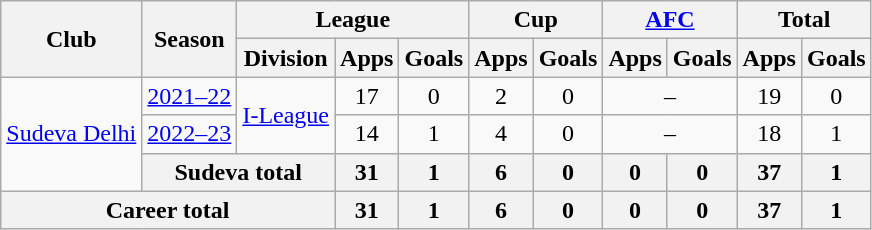<table class="wikitable" style="text-align: center">
<tr>
<th rowspan="2">Club</th>
<th rowspan="2">Season</th>
<th colspan="3">League</th>
<th colspan="2">Cup</th>
<th colspan="2"><a href='#'>AFC</a></th>
<th colspan="2">Total</th>
</tr>
<tr>
<th>Division</th>
<th>Apps</th>
<th>Goals</th>
<th>Apps</th>
<th>Goals</th>
<th>Apps</th>
<th>Goals</th>
<th>Apps</th>
<th>Goals</th>
</tr>
<tr>
<td rowspan="3"><a href='#'>Sudeva Delhi</a></td>
<td><a href='#'>2021–22</a></td>
<td rowspan="2"><a href='#'>I-League</a></td>
<td>17</td>
<td>0</td>
<td>2</td>
<td>0</td>
<td colspan="2">–</td>
<td>19</td>
<td>0</td>
</tr>
<tr>
<td><a href='#'>2022–23</a></td>
<td>14</td>
<td>1</td>
<td>4</td>
<td>0</td>
<td colspan="2">–</td>
<td>18</td>
<td>1</td>
</tr>
<tr>
<th colspan="2">Sudeva total</th>
<th>31</th>
<th>1</th>
<th>6</th>
<th>0</th>
<th>0</th>
<th>0</th>
<th>37</th>
<th>1</th>
</tr>
<tr>
<th colspan="3">Career total</th>
<th>31</th>
<th>1</th>
<th>6</th>
<th>0</th>
<th>0</th>
<th>0</th>
<th>37</th>
<th>1</th>
</tr>
</table>
